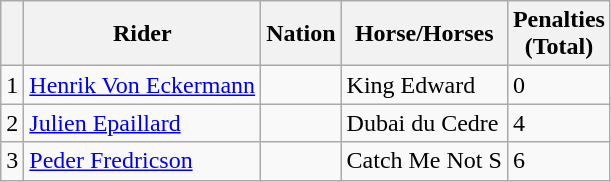<table class="wikitable">
<tr>
<th></th>
<th>Rider</th>
<th>Nation</th>
<th>Horse/Horses</th>
<th>Penalties<br>(Total)</th>
</tr>
<tr>
<td>1</td>
<td><a href='#'>Henrik Von Eckermann</a></td>
<td></td>
<td>King Edward</td>
<td>0</td>
</tr>
<tr>
<td>2</td>
<td><a href='#'>Julien Epaillard</a></td>
<td></td>
<td>Dubai du Cedre</td>
<td>4</td>
</tr>
<tr>
<td>3</td>
<td><a href='#'>Peder Fredricson</a></td>
<td></td>
<td>Catch Me Not S</td>
<td>6</td>
</tr>
</table>
